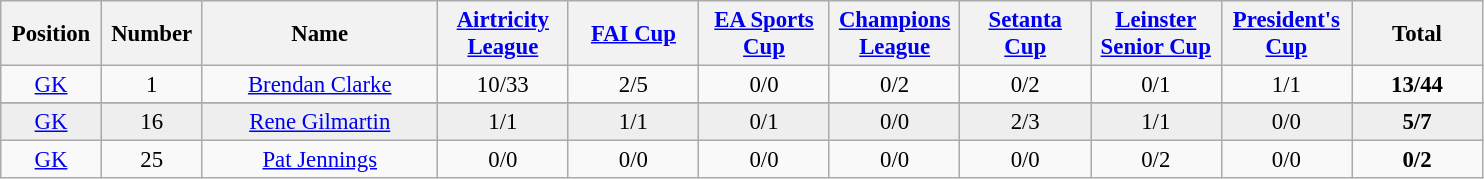<table class="wikitable" style="font-size: 95%; text-align: center;">
<tr>
<th width=60>Position</th>
<th width=60>Number</th>
<th width=150>Name</th>
<th width=80><a href='#'>Airtricity League</a></th>
<th width=80><a href='#'>FAI Cup</a></th>
<th width=80><a href='#'>EA Sports Cup</a></th>
<th width=80><a href='#'>Champions League</a></th>
<th width=80><a href='#'>Setanta Cup</a></th>
<th width=80><a href='#'>Leinster Senior Cup</a></th>
<th width=80><a href='#'>President's Cup</a></th>
<th width=80>Total</th>
</tr>
<tr>
<td><a href='#'>GK</a></td>
<td>1</td>
<td><a href='#'>Brendan Clarke</a></td>
<td>10/33</td>
<td>2/5</td>
<td>0/0</td>
<td>0/2</td>
<td>0/2</td>
<td>0/1</td>
<td>1/1</td>
<td><strong>13/44</strong></td>
</tr>
<tr>
</tr>
<tr bgcolor=#EEEEEE>
<td><a href='#'>GK</a></td>
<td>16</td>
<td><a href='#'>Rene Gilmartin</a></td>
<td>1/1</td>
<td>1/1</td>
<td>0/1</td>
<td>0/0</td>
<td>2/3</td>
<td>1/1</td>
<td>0/0</td>
<td><strong>5/7</strong></td>
</tr>
<tr>
<td><a href='#'>GK</a></td>
<td>25</td>
<td><a href='#'>Pat Jennings</a></td>
<td>0/0</td>
<td>0/0</td>
<td>0/0</td>
<td>0/0</td>
<td>0/0</td>
<td>0/2</td>
<td>0/0</td>
<td><strong>0/2</strong></td>
</tr>
</table>
